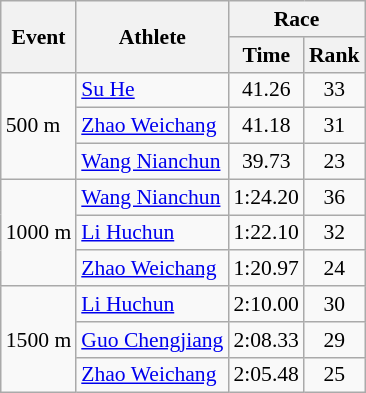<table class="wikitable" border="1" style="font-size:90%">
<tr>
<th rowspan=2>Event</th>
<th rowspan=2>Athlete</th>
<th colspan=2>Race</th>
</tr>
<tr>
<th>Time</th>
<th>Rank</th>
</tr>
<tr>
<td rowspan=3>500 m</td>
<td><a href='#'>Su He</a></td>
<td align=center>41.26</td>
<td align=center>33</td>
</tr>
<tr>
<td><a href='#'>Zhao Weichang</a></td>
<td align=center>41.18</td>
<td align=center>31</td>
</tr>
<tr>
<td><a href='#'>Wang Nianchun</a></td>
<td align=center>39.73</td>
<td align=center>23</td>
</tr>
<tr>
<td rowspan=3>1000 m</td>
<td><a href='#'>Wang Nianchun</a></td>
<td align=center>1:24.20</td>
<td align=center>36</td>
</tr>
<tr>
<td><a href='#'>Li Huchun</a></td>
<td align=center>1:22.10</td>
<td align=center>32</td>
</tr>
<tr>
<td><a href='#'>Zhao Weichang</a></td>
<td align=center>1:20.97</td>
<td align=center>24</td>
</tr>
<tr>
<td rowspan=3>1500 m</td>
<td><a href='#'>Li Huchun</a></td>
<td align=center>2:10.00</td>
<td align=center>30</td>
</tr>
<tr>
<td><a href='#'>Guo Chengjiang</a></td>
<td align=center>2:08.33</td>
<td align=center>29</td>
</tr>
<tr>
<td><a href='#'>Zhao Weichang</a></td>
<td align=center>2:05.48</td>
<td align=center>25</td>
</tr>
</table>
